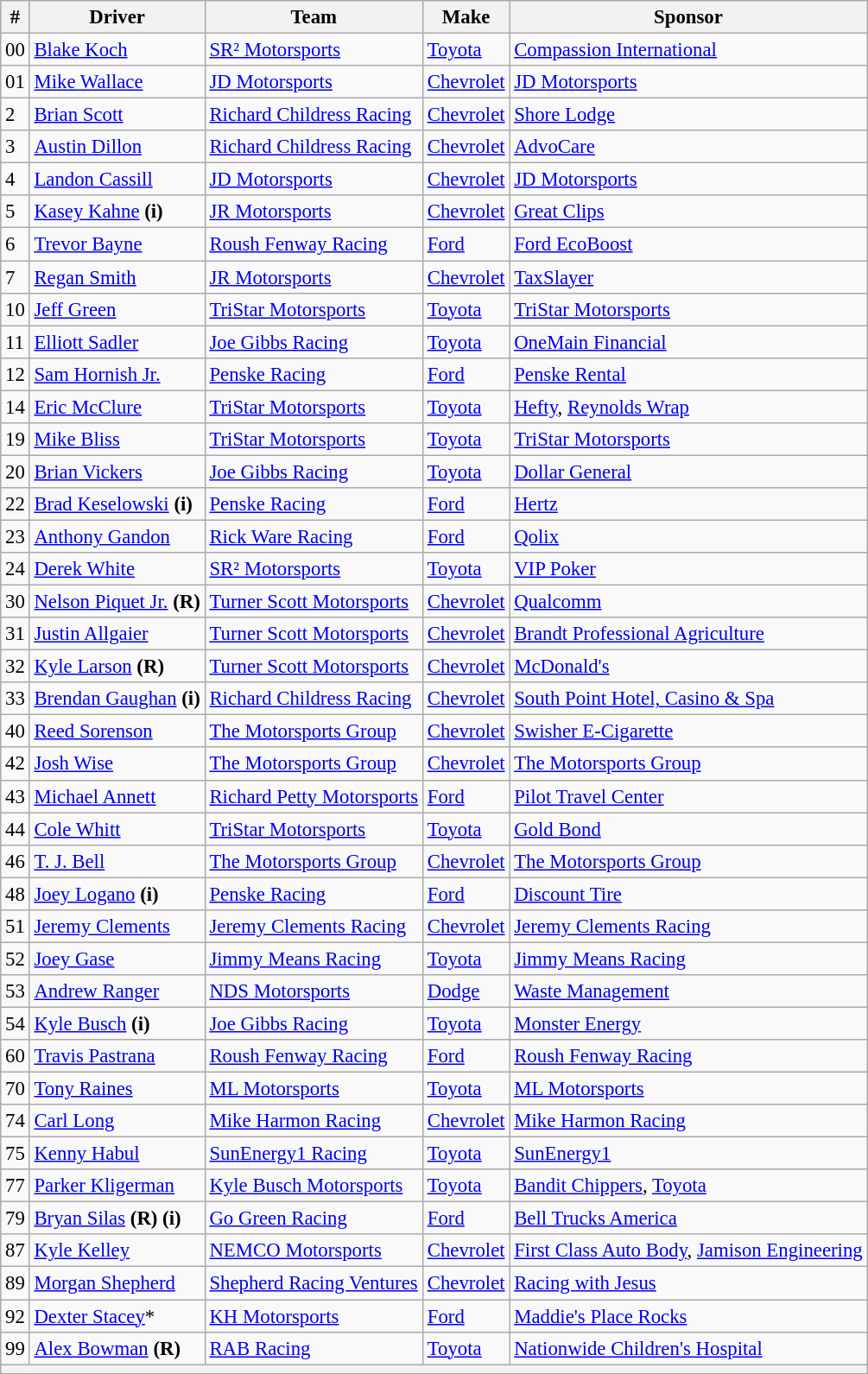<table class="wikitable" style="font-size:95%">
<tr>
<th>#</th>
<th>Driver</th>
<th>Team</th>
<th>Make</th>
<th>Sponsor</th>
</tr>
<tr>
<td>00</td>
<td><a href='#'>Blake Koch</a></td>
<td><a href='#'>SR² Motorsports</a></td>
<td><a href='#'>Toyota</a></td>
<td><a href='#'>Compassion International</a></td>
</tr>
<tr>
<td>01</td>
<td><a href='#'>Mike Wallace</a></td>
<td><a href='#'>JD Motorsports</a></td>
<td><a href='#'>Chevrolet</a></td>
<td><a href='#'>JD Motorsports</a></td>
</tr>
<tr>
<td>2</td>
<td><a href='#'>Brian Scott</a></td>
<td><a href='#'>Richard Childress Racing</a></td>
<td><a href='#'>Chevrolet</a></td>
<td><a href='#'>Shore Lodge</a></td>
</tr>
<tr>
<td>3</td>
<td><a href='#'>Austin Dillon</a></td>
<td><a href='#'>Richard Childress Racing</a></td>
<td><a href='#'>Chevrolet</a></td>
<td><a href='#'>AdvoCare</a></td>
</tr>
<tr>
<td>4</td>
<td><a href='#'>Landon Cassill</a></td>
<td><a href='#'>JD Motorsports</a></td>
<td><a href='#'>Chevrolet</a></td>
<td><a href='#'>JD Motorsports</a></td>
</tr>
<tr>
<td>5</td>
<td><a href='#'>Kasey Kahne</a> <strong>(i)</strong></td>
<td><a href='#'>JR Motorsports</a></td>
<td><a href='#'>Chevrolet</a></td>
<td><a href='#'>Great Clips</a></td>
</tr>
<tr>
<td>6</td>
<td><a href='#'>Trevor Bayne</a></td>
<td><a href='#'>Roush Fenway Racing</a></td>
<td><a href='#'>Ford</a></td>
<td><a href='#'>Ford EcoBoost</a></td>
</tr>
<tr>
<td>7</td>
<td><a href='#'>Regan Smith</a></td>
<td><a href='#'>JR Motorsports</a></td>
<td><a href='#'>Chevrolet</a></td>
<td><a href='#'>TaxSlayer</a></td>
</tr>
<tr>
<td>10</td>
<td><a href='#'>Jeff Green</a></td>
<td><a href='#'>TriStar Motorsports</a></td>
<td><a href='#'>Toyota</a></td>
<td><a href='#'>TriStar Motorsports</a></td>
</tr>
<tr>
<td>11</td>
<td><a href='#'>Elliott Sadler</a></td>
<td><a href='#'>Joe Gibbs Racing</a></td>
<td><a href='#'>Toyota</a></td>
<td><a href='#'>OneMain Financial</a></td>
</tr>
<tr>
<td>12</td>
<td><a href='#'>Sam Hornish Jr.</a></td>
<td><a href='#'>Penske Racing</a></td>
<td><a href='#'>Ford</a></td>
<td><a href='#'>Penske Rental</a></td>
</tr>
<tr>
<td>14</td>
<td><a href='#'>Eric McClure</a></td>
<td><a href='#'>TriStar Motorsports</a></td>
<td><a href='#'>Toyota</a></td>
<td><a href='#'>Hefty</a>, <a href='#'>Reynolds Wrap</a></td>
</tr>
<tr>
<td>19</td>
<td><a href='#'>Mike Bliss</a></td>
<td><a href='#'>TriStar Motorsports</a></td>
<td><a href='#'>Toyota</a></td>
<td><a href='#'>TriStar Motorsports</a></td>
</tr>
<tr>
<td>20</td>
<td><a href='#'>Brian Vickers</a></td>
<td><a href='#'>Joe Gibbs Racing</a></td>
<td><a href='#'>Toyota</a></td>
<td><a href='#'>Dollar General</a></td>
</tr>
<tr>
<td>22</td>
<td><a href='#'>Brad Keselowski</a> <strong>(i)</strong></td>
<td><a href='#'>Penske Racing</a></td>
<td><a href='#'>Ford</a></td>
<td><a href='#'>Hertz</a></td>
</tr>
<tr>
<td>23</td>
<td><a href='#'>Anthony Gandon</a></td>
<td><a href='#'>Rick Ware Racing</a></td>
<td><a href='#'>Ford</a></td>
<td><a href='#'>Qolix</a></td>
</tr>
<tr>
<td>24</td>
<td><a href='#'>Derek White</a></td>
<td><a href='#'>SR² Motorsports</a></td>
<td><a href='#'>Toyota</a></td>
<td><a href='#'>VIP Poker</a></td>
</tr>
<tr>
<td>30</td>
<td><a href='#'>Nelson Piquet Jr.</a> <strong>(R)</strong></td>
<td><a href='#'>Turner Scott Motorsports</a></td>
<td><a href='#'>Chevrolet</a></td>
<td><a href='#'>Qualcomm</a></td>
</tr>
<tr>
<td>31</td>
<td><a href='#'>Justin Allgaier</a></td>
<td><a href='#'>Turner Scott Motorsports</a></td>
<td><a href='#'>Chevrolet</a></td>
<td><a href='#'>Brandt Professional Agriculture</a></td>
</tr>
<tr>
<td>32</td>
<td><a href='#'>Kyle Larson</a> <strong>(R)</strong></td>
<td><a href='#'>Turner Scott Motorsports</a></td>
<td><a href='#'>Chevrolet</a></td>
<td><a href='#'>McDonald's</a></td>
</tr>
<tr>
<td>33</td>
<td><a href='#'>Brendan Gaughan</a> <strong>(i)</strong></td>
<td><a href='#'>Richard Childress Racing</a></td>
<td><a href='#'>Chevrolet</a></td>
<td><a href='#'>South Point Hotel, Casino & Spa</a></td>
</tr>
<tr>
<td>40</td>
<td><a href='#'>Reed Sorenson</a></td>
<td><a href='#'>The Motorsports Group</a></td>
<td><a href='#'>Chevrolet</a></td>
<td><a href='#'>Swisher E-Cigarette</a></td>
</tr>
<tr>
<td>42</td>
<td><a href='#'>Josh Wise</a></td>
<td><a href='#'>The Motorsports Group</a></td>
<td><a href='#'>Chevrolet</a></td>
<td><a href='#'>The Motorsports Group</a></td>
</tr>
<tr>
<td>43</td>
<td><a href='#'>Michael Annett</a></td>
<td><a href='#'>Richard Petty Motorsports</a></td>
<td><a href='#'>Ford</a></td>
<td><a href='#'>Pilot Travel Center</a></td>
</tr>
<tr>
<td>44</td>
<td><a href='#'>Cole Whitt</a></td>
<td><a href='#'>TriStar Motorsports</a></td>
<td><a href='#'>Toyota</a></td>
<td><a href='#'>Gold Bond</a></td>
</tr>
<tr>
<td>46</td>
<td><a href='#'>T. J. Bell</a></td>
<td><a href='#'>The Motorsports Group</a></td>
<td><a href='#'>Chevrolet</a></td>
<td><a href='#'>The Motorsports Group</a></td>
</tr>
<tr>
<td>48</td>
<td><a href='#'>Joey Logano</a> <strong>(i)</strong></td>
<td><a href='#'>Penske Racing</a></td>
<td><a href='#'>Ford</a></td>
<td><a href='#'>Discount Tire</a></td>
</tr>
<tr>
<td>51</td>
<td><a href='#'>Jeremy Clements</a></td>
<td><a href='#'>Jeremy Clements Racing</a></td>
<td><a href='#'>Chevrolet</a></td>
<td><a href='#'>Jeremy Clements Racing</a></td>
</tr>
<tr>
<td>52</td>
<td><a href='#'>Joey Gase</a></td>
<td><a href='#'>Jimmy Means Racing</a></td>
<td><a href='#'>Toyota</a></td>
<td><a href='#'>Jimmy Means Racing</a></td>
</tr>
<tr>
<td>53</td>
<td><a href='#'>Andrew Ranger</a></td>
<td><a href='#'>NDS Motorsports</a></td>
<td><a href='#'>Dodge</a></td>
<td><a href='#'>Waste Management</a></td>
</tr>
<tr>
<td>54</td>
<td><a href='#'>Kyle Busch</a> <strong>(i)</strong></td>
<td><a href='#'>Joe Gibbs Racing</a></td>
<td><a href='#'>Toyota</a></td>
<td><a href='#'>Monster Energy</a></td>
</tr>
<tr>
<td>60</td>
<td><a href='#'>Travis Pastrana</a></td>
<td><a href='#'>Roush Fenway Racing</a></td>
<td><a href='#'>Ford</a></td>
<td><a href='#'>Roush Fenway Racing</a></td>
</tr>
<tr>
<td>70</td>
<td><a href='#'>Tony Raines</a></td>
<td><a href='#'>ML Motorsports</a></td>
<td><a href='#'>Toyota</a></td>
<td><a href='#'>ML Motorsports</a></td>
</tr>
<tr>
<td>74</td>
<td><a href='#'>Carl Long</a></td>
<td><a href='#'>Mike Harmon Racing</a></td>
<td><a href='#'>Chevrolet</a></td>
<td><a href='#'>Mike Harmon Racing</a></td>
</tr>
<tr>
<td>75</td>
<td><a href='#'>Kenny Habul</a></td>
<td><a href='#'>SunEnergy1 Racing</a></td>
<td><a href='#'>Toyota</a></td>
<td><a href='#'>SunEnergy1</a></td>
</tr>
<tr>
<td>77</td>
<td><a href='#'>Parker Kligerman</a></td>
<td><a href='#'>Kyle Busch Motorsports</a></td>
<td><a href='#'>Toyota</a></td>
<td><a href='#'>Bandit Chippers</a>, <a href='#'>Toyota</a></td>
</tr>
<tr>
<td>79</td>
<td><a href='#'>Bryan Silas</a> <strong>(R) (i)</strong></td>
<td><a href='#'>Go Green Racing</a></td>
<td><a href='#'>Ford</a></td>
<td><a href='#'>Bell Trucks America</a></td>
</tr>
<tr>
<td>87</td>
<td><a href='#'>Kyle Kelley</a></td>
<td><a href='#'>NEMCO Motorsports</a></td>
<td><a href='#'>Chevrolet</a></td>
<td><a href='#'>First Class Auto Body</a>, <a href='#'>Jamison Engineering</a></td>
</tr>
<tr>
<td>89</td>
<td><a href='#'>Morgan Shepherd</a></td>
<td><a href='#'>Shepherd Racing Ventures</a></td>
<td><a href='#'>Chevrolet</a></td>
<td><a href='#'>Racing with Jesus</a></td>
</tr>
<tr>
<td>92</td>
<td><a href='#'>Dexter Stacey</a>*</td>
<td><a href='#'>KH Motorsports</a></td>
<td><a href='#'>Ford</a></td>
<td><a href='#'>Maddie's Place Rocks</a></td>
</tr>
<tr>
<td>99</td>
<td><a href='#'>Alex Bowman</a> <strong>(R)</strong></td>
<td><a href='#'>RAB Racing</a></td>
<td><a href='#'>Toyota</a></td>
<td><a href='#'>Nationwide Children's Hospital</a></td>
</tr>
<tr>
<th colspan="5"></th>
</tr>
</table>
